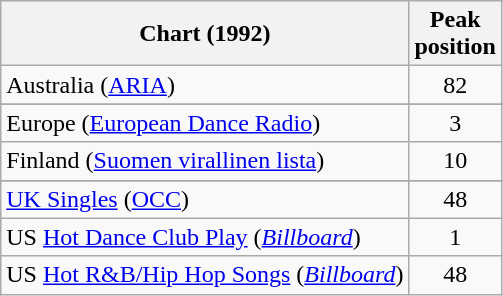<table class="wikitable sortable">
<tr>
<th>Chart (1992)</th>
<th>Peak<br>position</th>
</tr>
<tr>
<td>Australia (<a href='#'>ARIA</a>)</td>
<td align="center">82</td>
</tr>
<tr>
</tr>
<tr>
</tr>
<tr>
<td>Europe (<a href='#'>European Dance Radio</a>)</td>
<td align="center">3</td>
</tr>
<tr>
<td>Finland (<a href='#'>Suomen virallinen lista</a>)</td>
<td align="center">10</td>
</tr>
<tr>
</tr>
<tr>
</tr>
<tr>
</tr>
<tr>
</tr>
<tr>
</tr>
<tr>
<td><a href='#'>UK Singles</a> (<a href='#'>OCC</a>)</td>
<td align="center">48</td>
</tr>
<tr>
<td>US <a href='#'>Hot Dance Club Play</a> (<em><a href='#'>Billboard</a></em>)</td>
<td align="center">1</td>
</tr>
<tr>
<td>US <a href='#'>Hot R&B/Hip Hop Songs</a> (<em><a href='#'>Billboard</a></em>)</td>
<td align="center">48</td>
</tr>
</table>
